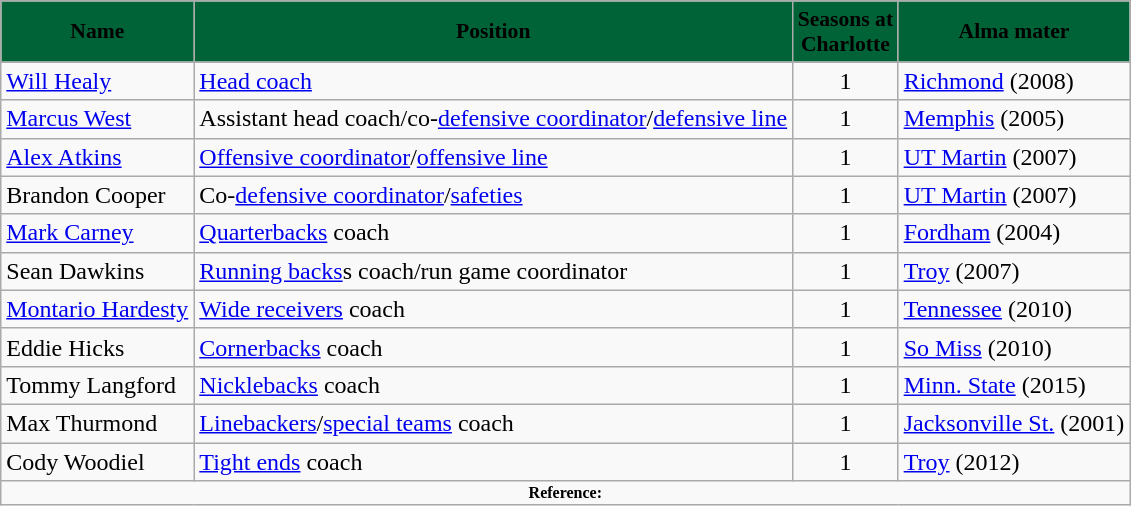<table class="wikitable">
<tr style="background:#006338; text-align:center;font-size:90%;">
<td><span><strong>Name</strong></span></td>
<td><span><strong>Position</strong></span></td>
<td><span><strong>Seasons at<br>Charlotte</strong></span></td>
<td><span><strong>Alma mater</strong></span></td>
</tr>
<tr>
<td><a href='#'>Will Healy</a></td>
<td><a href='#'>Head coach</a></td>
<td align=center>1</td>
<td><a href='#'>Richmond</a> (2008)</td>
</tr>
<tr>
<td><a href='#'>Marcus West</a></td>
<td>Assistant head coach/co-<a href='#'>defensive coordinator</a>/<a href='#'>defensive line</a></td>
<td align="center">1</td>
<td><a href='#'>Memphis</a> (2005)</td>
</tr>
<tr>
<td><a href='#'>Alex Atkins</a></td>
<td><a href='#'>Offensive coordinator</a>/<a href='#'>offensive line</a></td>
<td align=center>1</td>
<td><a href='#'>UT Martin</a> (2007)</td>
</tr>
<tr>
<td>Brandon Cooper</td>
<td>Co-<a href='#'>defensive coordinator</a>/<a href='#'>safeties</a></td>
<td align=center>1</td>
<td><a href='#'>UT Martin</a> (2007)</td>
</tr>
<tr>
<td><a href='#'>Mark Carney</a></td>
<td><a href='#'>Quarterbacks</a> coach</td>
<td align=center>1</td>
<td><a href='#'>Fordham</a> (2004)</td>
</tr>
<tr>
<td>Sean Dawkins</td>
<td><a href='#'>Running backs</a>s coach/run game coordinator</td>
<td align=center>1</td>
<td><a href='#'>Troy</a> (2007)</td>
</tr>
<tr>
<td><a href='#'>Montario Hardesty</a></td>
<td><a href='#'>Wide receivers</a> coach</td>
<td align=center>1</td>
<td><a href='#'>Tennessee</a> (2010)</td>
</tr>
<tr>
<td>Eddie Hicks</td>
<td><a href='#'>Cornerbacks</a> coach</td>
<td align=center>1</td>
<td><a href='#'>So Miss</a> (2010)</td>
</tr>
<tr>
<td>Tommy Langford</td>
<td><a href='#'>Nicklebacks</a> coach</td>
<td align=center>1</td>
<td><a href='#'>Minn. State</a> (2015)</td>
</tr>
<tr>
<td>Max Thurmond</td>
<td><a href='#'>Linebackers</a>/<a href='#'>special teams</a> coach</td>
<td align=center>1</td>
<td><a href='#'>Jacksonville St.</a> (2001)</td>
</tr>
<tr>
<td>Cody Woodiel</td>
<td><a href='#'>Tight ends</a> coach</td>
<td align=center>1</td>
<td><a href='#'>Troy</a> (2012)</td>
</tr>
<tr>
<td colspan="4" style="font-size: 8pt" align="center"><strong>Reference:</strong></td>
</tr>
</table>
